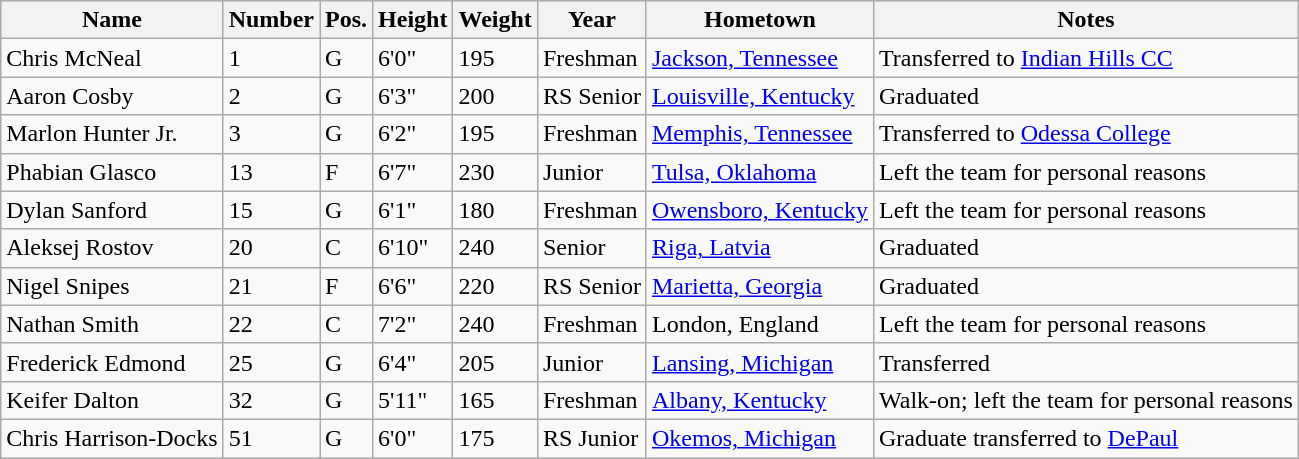<table class="wikitable sortable" border="1">
<tr>
<th>Name</th>
<th>Number</th>
<th>Pos.</th>
<th>Height</th>
<th>Weight</th>
<th>Year</th>
<th>Hometown</th>
<th class="unsortable">Notes</th>
</tr>
<tr>
<td>Chris McNeal</td>
<td>1</td>
<td>G</td>
<td>6'0"</td>
<td>195</td>
<td>Freshman</td>
<td><a href='#'>Jackson, Tennessee</a></td>
<td>Transferred to <a href='#'>Indian Hills CC</a></td>
</tr>
<tr>
<td>Aaron Cosby</td>
<td>2</td>
<td>G</td>
<td>6'3"</td>
<td>200</td>
<td>RS Senior</td>
<td><a href='#'>Louisville, Kentucky</a></td>
<td>Graduated</td>
</tr>
<tr>
<td>Marlon Hunter Jr.</td>
<td>3</td>
<td>G</td>
<td>6'2"</td>
<td>195</td>
<td>Freshman</td>
<td><a href='#'>Memphis, Tennessee</a></td>
<td>Transferred to <a href='#'>Odessa College</a></td>
</tr>
<tr>
<td>Phabian Glasco</td>
<td>13</td>
<td>F</td>
<td>6'7"</td>
<td>230</td>
<td>Junior</td>
<td><a href='#'>Tulsa, Oklahoma</a></td>
<td>Left the team for personal reasons</td>
</tr>
<tr>
<td>Dylan Sanford</td>
<td>15</td>
<td>G</td>
<td>6'1"</td>
<td>180</td>
<td>Freshman</td>
<td><a href='#'>Owensboro, Kentucky</a></td>
<td>Left the team for personal reasons</td>
</tr>
<tr>
<td>Aleksej Rostov</td>
<td>20</td>
<td>C</td>
<td>6'10"</td>
<td>240</td>
<td>Senior</td>
<td><a href='#'>Riga, Latvia</a></td>
<td>Graduated</td>
</tr>
<tr>
<td>Nigel Snipes</td>
<td>21</td>
<td>F</td>
<td>6'6"</td>
<td>220</td>
<td>RS Senior</td>
<td><a href='#'>Marietta, Georgia</a></td>
<td>Graduated</td>
</tr>
<tr>
<td>Nathan Smith</td>
<td>22</td>
<td>C</td>
<td>7'2"</td>
<td>240</td>
<td>Freshman</td>
<td>London, England</td>
<td>Left the team for personal reasons</td>
</tr>
<tr>
<td>Frederick Edmond</td>
<td>25</td>
<td>G</td>
<td>6'4"</td>
<td>205</td>
<td>Junior</td>
<td><a href='#'>Lansing, Michigan</a></td>
<td>Transferred</td>
</tr>
<tr>
<td>Keifer Dalton</td>
<td>32</td>
<td>G</td>
<td>5'11"</td>
<td>165</td>
<td>Freshman</td>
<td><a href='#'>Albany, Kentucky</a></td>
<td>Walk-on; left the team for personal reasons</td>
</tr>
<tr>
<td>Chris Harrison-Docks</td>
<td>51</td>
<td>G</td>
<td>6'0"</td>
<td>175</td>
<td>RS Junior</td>
<td><a href='#'>Okemos, Michigan</a></td>
<td>Graduate transferred to <a href='#'>DePaul</a></td>
</tr>
</table>
